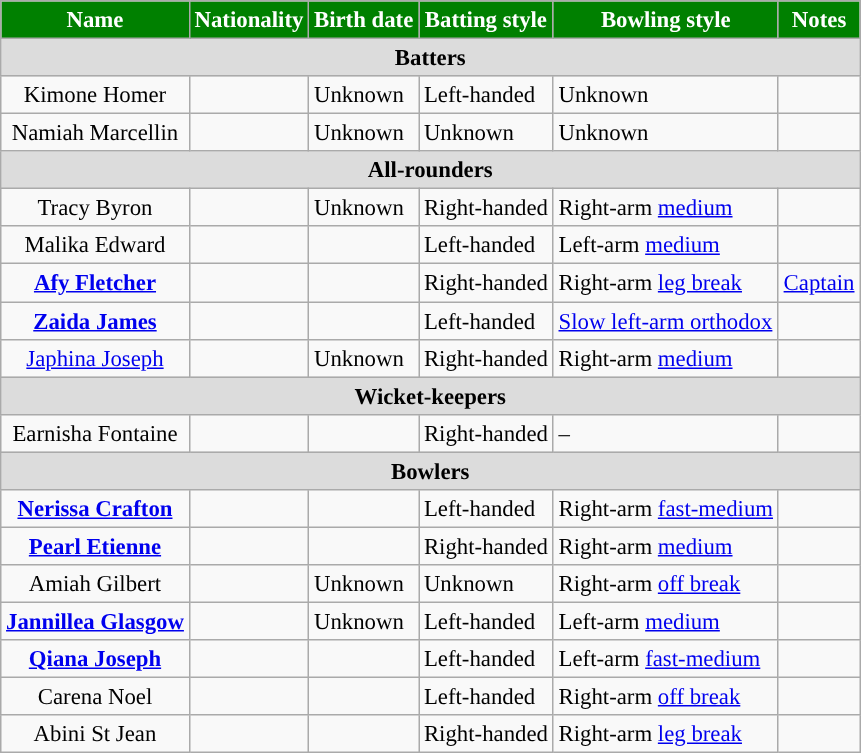<table class="wikitable" style="font-size:95%;">
<tr>
<th style="background:green; color:white; text-align:centre;">Name</th>
<th style="background:green; color:white; text-align:centre;">Nationality</th>
<th style="background:green; color:white; text-align:centre;">Birth date</th>
<th style="background:green; color:white; text-align:centre;">Batting style</th>
<th style="background:green; color:white; text-align:centre;">Bowling style</th>
<th style="background:green; color:white; text-align:centre;">Notes</th>
</tr>
<tr>
<th colspan="6" style="background:#dcdcdc" text-align:centre;">Batters</th>
</tr>
<tr>
<td style="text-align:center">Kimone Homer</td>
<td></td>
<td>Unknown</td>
<td>Left-handed</td>
<td>Unknown</td>
<td></td>
</tr>
<tr>
<td style="text-align:center">Namiah Marcellin</td>
<td></td>
<td>Unknown</td>
<td>Unknown</td>
<td>Unknown</td>
<td></td>
</tr>
<tr>
<th colspan="6" style="background:#dcdcdc" text-align:centre;">All-rounders</th>
</tr>
<tr>
<td style="text-align:center">Tracy Byron</td>
<td></td>
<td>Unknown</td>
<td>Right-handed</td>
<td>Right-arm <a href='#'>medium</a></td>
<td></td>
</tr>
<tr>
<td style="text-align:center">Malika Edward</td>
<td></td>
<td></td>
<td>Left-handed</td>
<td>Left-arm <a href='#'>medium</a></td>
<td></td>
</tr>
<tr>
<td style="text-align:center"><strong><a href='#'>Afy Fletcher</a></strong></td>
<td></td>
<td></td>
<td>Right-handed</td>
<td>Right-arm <a href='#'>leg break</a></td>
<td><a href='#'>Captain</a></td>
</tr>
<tr>
<td style="text-align:center"><strong><a href='#'>Zaida James</a></strong></td>
<td></td>
<td></td>
<td>Left-handed</td>
<td><a href='#'>Slow left-arm orthodox</a></td>
<td></td>
</tr>
<tr>
<td style="text-align:center"><a href='#'>Japhina Joseph</a></td>
<td></td>
<td>Unknown</td>
<td>Right-handed</td>
<td>Right-arm <a href='#'>medium</a></td>
<td></td>
</tr>
<tr>
<th colspan="6" style="background:#dcdcdc" text-align:centre;">Wicket-keepers</th>
</tr>
<tr>
<td style="text-align:center">Earnisha Fontaine</td>
<td></td>
<td></td>
<td>Right-handed</td>
<td>–</td>
<td></td>
</tr>
<tr>
<th colspan="6" style="background:#dcdcdc" text-align:centre;">Bowlers</th>
</tr>
<tr>
<td style="text-align:center"><strong><a href='#'>Nerissa Crafton</a></strong></td>
<td></td>
<td></td>
<td>Left-handed</td>
<td>Right-arm <a href='#'>fast-medium</a></td>
<td></td>
</tr>
<tr>
<td style="text-align:center"><strong><a href='#'>Pearl Etienne</a></strong></td>
<td></td>
<td></td>
<td>Right-handed</td>
<td>Right-arm <a href='#'>medium</a></td>
<td></td>
</tr>
<tr>
<td style="text-align:center">Amiah Gilbert</td>
<td></td>
<td>Unknown</td>
<td>Unknown</td>
<td>Right-arm <a href='#'>off break</a></td>
<td></td>
</tr>
<tr>
<td style="text-align:center"><strong><a href='#'>Jannillea Glasgow</a></strong></td>
<td></td>
<td>Unknown</td>
<td>Left-handed</td>
<td>Left-arm <a href='#'>medium</a></td>
<td></td>
</tr>
<tr>
<td style="text-align:center"><strong><a href='#'>Qiana Joseph</a></strong></td>
<td></td>
<td></td>
<td>Left-handed</td>
<td>Left-arm <a href='#'>fast-medium</a></td>
<td></td>
</tr>
<tr>
<td style="text-align:center">Carena Noel</td>
<td></td>
<td></td>
<td>Left-handed</td>
<td>Right-arm <a href='#'>off break</a></td>
<td></td>
</tr>
<tr>
<td style="text-align:center">Abini St Jean</td>
<td></td>
<td></td>
<td>Right-handed</td>
<td>Right-arm <a href='#'>leg break</a></td>
<td></td>
</tr>
</table>
